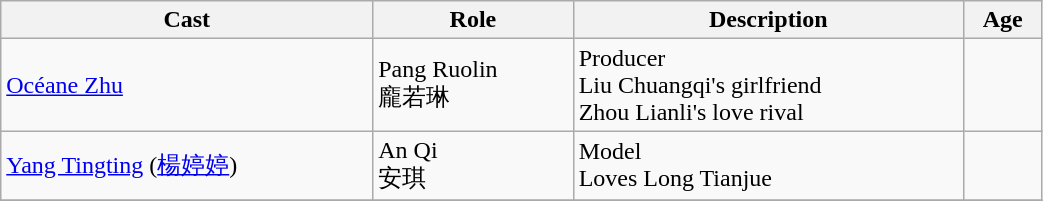<table class="wikitable" width="55%">
<tr>
<th>Cast</th>
<th>Role</th>
<th>Description</th>
<th>Age</th>
</tr>
<tr>
<td><a href='#'>Océane Zhu</a></td>
<td>Pang Ruolin<br>龐若琳</td>
<td>Producer<br>Liu Chuangqi's girlfriend<br>Zhou Lianli's love rival</td>
<td></td>
</tr>
<tr>
<td><a href='#'>Yang Tingting</a> (<a href='#'>楊婷婷</a>)</td>
<td>An Qi<br>安琪</td>
<td>Model<br>Loves Long Tianjue</td>
<td></td>
</tr>
<tr>
</tr>
</table>
